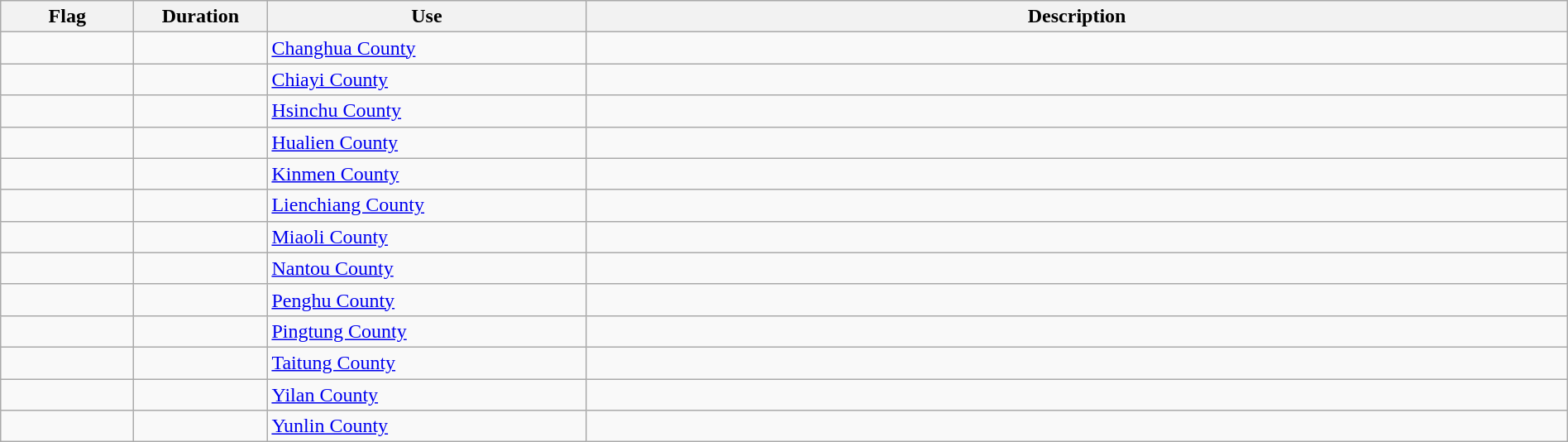<table class="wikitable" width="100%">
<tr>
<th width="100px">Flag</th>
<th width="100px">Duration</th>
<th width="250px">Use</th>
<th style="min-width:250px">Description</th>
</tr>
<tr>
<td></td>
<td></td>
<td><a href='#'>Changhua County</a></td>
<td></td>
</tr>
<tr>
<td></td>
<td></td>
<td><a href='#'>Chiayi County</a></td>
<td></td>
</tr>
<tr>
<td></td>
<td></td>
<td><a href='#'>Hsinchu County</a></td>
<td></td>
</tr>
<tr>
<td></td>
<td></td>
<td><a href='#'>Hualien County</a></td>
<td></td>
</tr>
<tr>
<td></td>
<td></td>
<td><a href='#'>Kinmen County</a></td>
<td></td>
</tr>
<tr>
<td></td>
<td></td>
<td><a href='#'>Lienchiang County</a></td>
<td></td>
</tr>
<tr>
<td></td>
<td></td>
<td><a href='#'>Miaoli County</a></td>
<td></td>
</tr>
<tr>
<td></td>
<td></td>
<td><a href='#'>Nantou County</a></td>
<td></td>
</tr>
<tr>
<td></td>
<td></td>
<td><a href='#'>Penghu County</a></td>
<td></td>
</tr>
<tr>
<td></td>
<td></td>
<td><a href='#'>Pingtung County</a></td>
<td></td>
</tr>
<tr>
<td></td>
<td></td>
<td><a href='#'>Taitung County</a></td>
<td></td>
</tr>
<tr>
<td></td>
<td></td>
<td><a href='#'>Yilan County</a></td>
<td></td>
</tr>
<tr>
<td></td>
<td></td>
<td><a href='#'>Yunlin County</a></td>
<td></td>
</tr>
</table>
